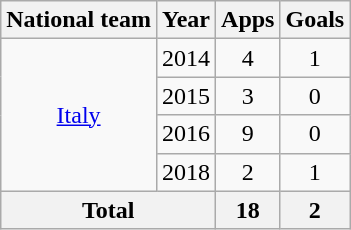<table class="wikitable" style="text-align:center">
<tr>
<th>National team</th>
<th>Year</th>
<th>Apps</th>
<th>Goals</th>
</tr>
<tr>
<td rowspan="4"><a href='#'>Italy</a></td>
<td>2014</td>
<td>4</td>
<td>1</td>
</tr>
<tr>
<td>2015</td>
<td>3</td>
<td>0</td>
</tr>
<tr>
<td>2016</td>
<td>9</td>
<td>0</td>
</tr>
<tr>
<td>2018</td>
<td>2</td>
<td>1</td>
</tr>
<tr>
<th colspan="2">Total</th>
<th>18</th>
<th>2</th>
</tr>
</table>
